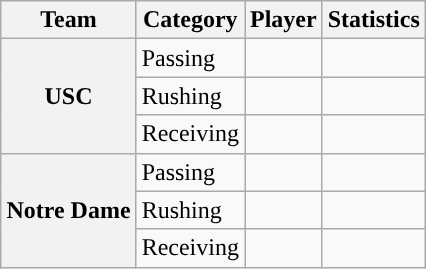<table class="wikitable" style="float:right">
<tr>
<th>Team</th>
<th>Category</th>
<th>Player</th>
<th>Statistics</th>
</tr>
<tr>
<th rowspan=3>USC</th>
<td>Passing</td>
<td></td>
<td></td>
</tr>
<tr>
<td>Rushing</td>
<td></td>
<td></td>
</tr>
<tr>
<td>Receiving</td>
<td></td>
<td></td>
</tr>
<tr>
<th rowspan=3>Notre Dame</th>
<td>Passing</td>
<td></td>
<td></td>
</tr>
<tr>
<td>Rushing</td>
<td></td>
<td></td>
</tr>
<tr>
<td>Receiving</td>
<td></td>
<td></td>
</tr>
</table>
